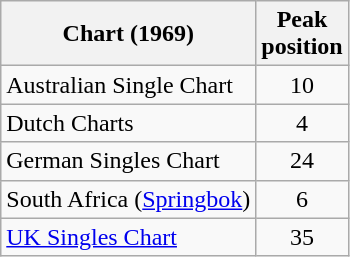<table class="wikitable sortable">
<tr>
<th>Chart (1969)</th>
<th>Peak<br>position</th>
</tr>
<tr>
<td>Australian Single Chart</td>
<td style="text-align:center;">10</td>
</tr>
<tr>
<td>Dutch Charts</td>
<td style="text-align:center;">4</td>
</tr>
<tr>
<td>German Singles Chart</td>
<td style="text-align:center;">24</td>
</tr>
<tr>
<td>South Africa (<a href='#'>Springbok</a>)</td>
<td align="center">6</td>
</tr>
<tr>
<td><a href='#'>UK Singles Chart</a></td>
<td style="text-align:center;">35</td>
</tr>
</table>
